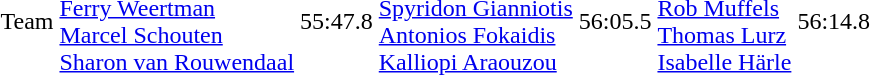<table>
<tr>
<td>Team<br></td>
<td><br><a href='#'>Ferry Weertman</a><br><a href='#'>Marcel Schouten</a><br><a href='#'>Sharon van Rouwendaal</a></td>
<td>55:47.8</td>
<td><br><a href='#'>Spyridon Gianniotis</a><br><a href='#'>Antonios Fokaidis</a><br><a href='#'>Kalliopi Araouzou</a></td>
<td>56:05.5</td>
<td><br><a href='#'>Rob Muffels</a><br><a href='#'>Thomas Lurz</a><br><a href='#'>Isabelle Härle</a></td>
<td>56:14.8</td>
</tr>
</table>
